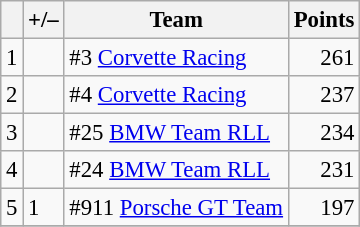<table class="wikitable" style="font-size: 95%;">
<tr>
<th scope="col"></th>
<th scope="col">+/–</th>
<th scope="col">Team</th>
<th scope="col">Points</th>
</tr>
<tr>
<td align=center>1</td>
<td align="left"></td>
<td> #3 <a href='#'>Corvette Racing</a></td>
<td align=right>261</td>
</tr>
<tr>
<td align=center>2</td>
<td align="left"></td>
<td> #4 <a href='#'>Corvette Racing</a></td>
<td align=right>237</td>
</tr>
<tr>
<td align=center>3</td>
<td align="left"></td>
<td> #25 <a href='#'>BMW Team RLL</a></td>
<td align=right>234</td>
</tr>
<tr>
<td align=center>4</td>
<td align="left"></td>
<td> #24 <a href='#'>BMW Team RLL</a></td>
<td align=right>231</td>
</tr>
<tr>
<td align=center>5</td>
<td align="left"> 1</td>
<td> #911 <a href='#'>Porsche GT Team</a></td>
<td align=right>197</td>
</tr>
<tr>
</tr>
</table>
